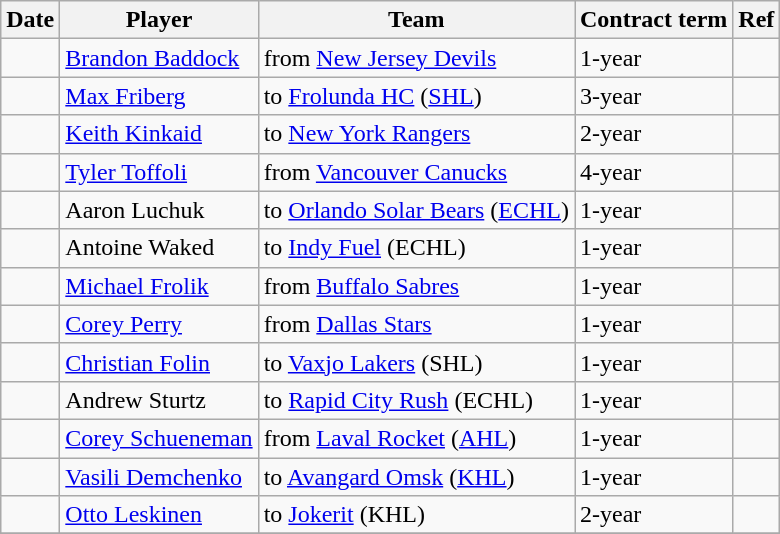<table class="wikitable">
<tr>
<th>Date</th>
<th>Player</th>
<th>Team</th>
<th>Contract term</th>
<th>Ref</th>
</tr>
<tr>
<td></td>
<td><a href='#'>Brandon Baddock</a></td>
<td>from <a href='#'>New Jersey Devils</a></td>
<td>1-year</td>
<td></td>
</tr>
<tr>
<td></td>
<td><a href='#'>Max Friberg</a></td>
<td>to <a href='#'>Frolunda HC</a> (<a href='#'>SHL</a>)</td>
<td>3-year</td>
<td></td>
</tr>
<tr>
<td></td>
<td><a href='#'>Keith Kinkaid</a></td>
<td>to <a href='#'>New York Rangers</a></td>
<td>2-year</td>
<td></td>
</tr>
<tr>
<td></td>
<td><a href='#'>Tyler Toffoli</a></td>
<td>from <a href='#'>Vancouver Canucks</a></td>
<td>4-year</td>
<td></td>
</tr>
<tr>
<td></td>
<td>Aaron Luchuk</td>
<td>to <a href='#'>Orlando Solar Bears</a> (<a href='#'>ECHL</a>)</td>
<td>1-year</td>
<td></td>
</tr>
<tr>
<td></td>
<td>Antoine Waked</td>
<td>to <a href='#'>Indy Fuel</a> (ECHL)</td>
<td>1-year</td>
<td></td>
</tr>
<tr>
<td></td>
<td><a href='#'>Michael Frolik</a></td>
<td>from <a href='#'>Buffalo Sabres</a></td>
<td>1-year</td>
<td></td>
</tr>
<tr>
<td></td>
<td><a href='#'>Corey Perry</a></td>
<td>from <a href='#'>Dallas Stars</a></td>
<td>1-year</td>
<td></td>
</tr>
<tr>
<td></td>
<td><a href='#'>Christian Folin</a></td>
<td>to <a href='#'>Vaxjo Lakers</a> (SHL)</td>
<td>1-year</td>
<td></td>
</tr>
<tr>
<td></td>
<td>Andrew Sturtz</td>
<td>to <a href='#'>Rapid City Rush</a> (ECHL)</td>
<td>1-year</td>
<td></td>
</tr>
<tr>
<td></td>
<td><a href='#'>Corey Schueneman</a></td>
<td>from <a href='#'>Laval Rocket</a> (<a href='#'>AHL</a>)</td>
<td>1-year</td>
<td></td>
</tr>
<tr>
<td></td>
<td><a href='#'>Vasili Demchenko</a></td>
<td>to <a href='#'>Avangard Omsk</a> (<a href='#'>KHL</a>)</td>
<td>1-year</td>
<td></td>
</tr>
<tr>
<td></td>
<td><a href='#'>Otto Leskinen</a></td>
<td>to <a href='#'>Jokerit</a> (KHL)</td>
<td>2-year</td>
<td></td>
</tr>
<tr>
</tr>
</table>
